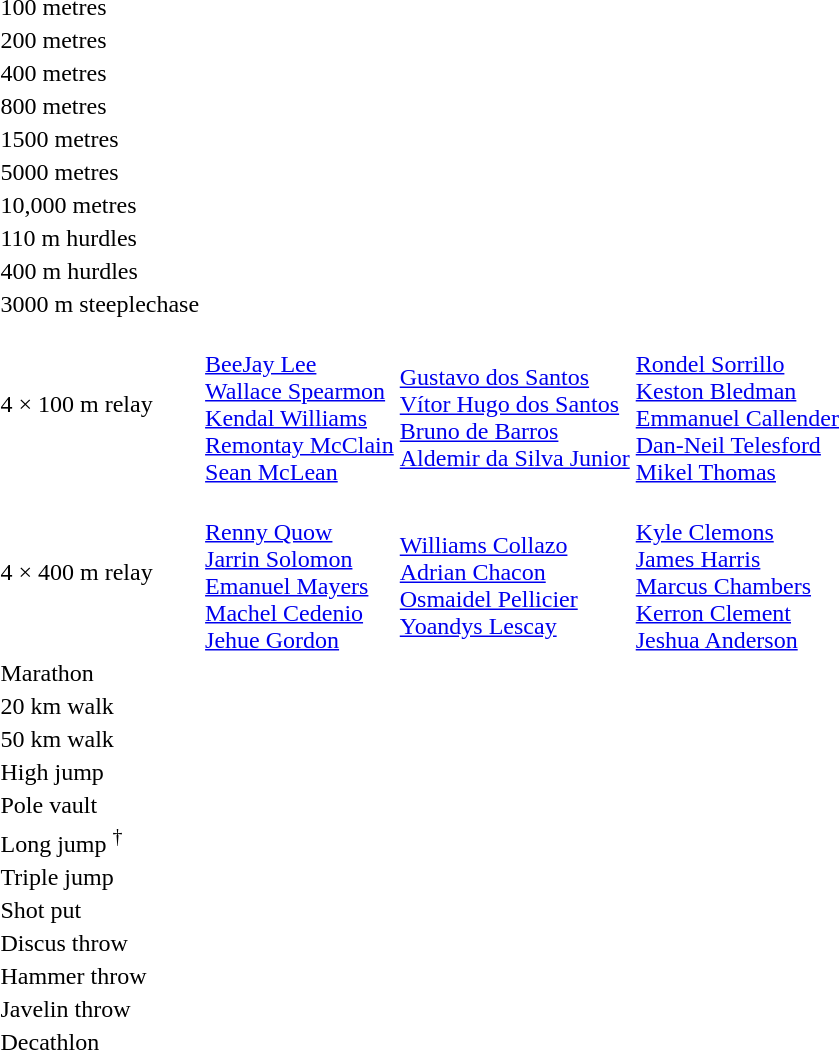<table>
<tr>
<td>100 metres<br></td>
<td></td>
<td></td>
<td></td>
</tr>
<tr>
<td>200 metres<br></td>
<td></td>
<td></td>
<td></td>
</tr>
<tr>
<td>400 metres<br></td>
<td></td>
<td></td>
<td></td>
</tr>
<tr>
<td>800 metres<br></td>
<td></td>
<td></td>
<td></td>
</tr>
<tr>
<td>1500 metres<br></td>
<td></td>
<td></td>
<td></td>
</tr>
<tr>
<td>5000 metres<br></td>
<td></td>
<td></td>
<td></td>
</tr>
<tr>
<td>10,000 metres<br></td>
<td></td>
<td></td>
<td></td>
</tr>
<tr>
<td>110 m hurdles<br></td>
<td></td>
<td></td>
<td></td>
</tr>
<tr>
<td>400 m hurdles<br></td>
<td></td>
<td></td>
<td></td>
</tr>
<tr>
<td>3000 m steeplechase<br></td>
<td></td>
<td></td>
<td></td>
</tr>
<tr>
<td>4 × 100 m relay<br></td>
<td><br> <a href='#'>BeeJay Lee</a><br> <a href='#'>Wallace Spearmon</a><br> <a href='#'>Kendal Williams</a><br> <a href='#'>Remontay McClain</a> <br> <a href='#'>Sean McLean</a></td>
<td><br> <a href='#'>Gustavo dos Santos</a><br> <a href='#'>Vítor Hugo dos Santos</a><br> <a href='#'>Bruno de Barros</a><br> <a href='#'>Aldemir da Silva Junior</a><br></td>
<td><br>  <a href='#'>Rondel Sorrillo</a><br> <a href='#'>Keston Bledman</a><br> <a href='#'>Emmanuel Callender</a><br><a href='#'>Dan-Neil Telesford</a> <br><a href='#'>Mikel Thomas</a></td>
</tr>
<tr>
<td>4 × 400 m relay<br> </td>
<td><br>  <a href='#'>Renny Quow</a> <br> <a href='#'>Jarrin Solomon</a> <br>  <a href='#'>Emanuel Mayers</a> <br> <a href='#'>Machel Cedenio</a><br> <a href='#'>Jehue Gordon</a></td>
<td><br><a href='#'>Williams Collazo</a><br><a href='#'>Adrian Chacon</a><br><a href='#'>Osmaidel Pellicier</a><br><a href='#'>Yoandys Lescay</a><br></td>
<td><br> <a href='#'>Kyle Clemons</a> <br> <a href='#'>James Harris</a> <br> <a href='#'>Marcus Chambers</a> <br> <a href='#'>Kerron Clement</a><br><a href='#'>Jeshua Anderson</a></td>
</tr>
<tr>
<td>Marathon<br></td>
<td></td>
<td></td>
<td></td>
</tr>
<tr>
<td>20 km walk<br></td>
<td></td>
<td></td>
<td></td>
</tr>
<tr>
<td>50 km walk<br></td>
<td></td>
<td></td>
<td></td>
</tr>
<tr>
<td>High jump<br></td>
<td></td>
<td></td>
<td></td>
</tr>
<tr>
<td rowspan=2>Pole vault<br></td>
<td rowspan=2></td>
<td rowspan=2></td>
<td></td>
</tr>
<tr>
<td></td>
</tr>
<tr>
<td>Long jump <sup>†</sup><br></td>
<td></td>
<td></td>
<td></td>
</tr>
<tr>
<td>Triple jump<br></td>
<td></td>
<td></td>
<td></td>
</tr>
<tr>
<td>Shot put<br></td>
<td></td>
<td></td>
<td></td>
</tr>
<tr>
<td>Discus throw<br></td>
<td></td>
<td></td>
<td></td>
</tr>
<tr>
<td>Hammer throw<br></td>
<td></td>
<td></td>
<td></td>
</tr>
<tr>
<td>Javelin throw<br></td>
<td></td>
<td></td>
<td></td>
</tr>
<tr>
<td>Decathlon<br></td>
<td></td>
<td></td>
<td></td>
</tr>
</table>
